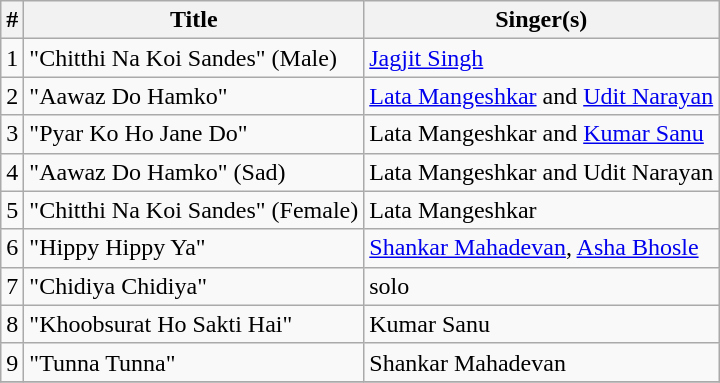<table class="wikitable">
<tr>
<th>#</th>
<th>Title</th>
<th>Singer(s)</th>
</tr>
<tr>
<td>1</td>
<td>"Chitthi Na Koi Sandes" (Male)</td>
<td><a href='#'>Jagjit Singh</a></td>
</tr>
<tr>
<td>2</td>
<td>"Aawaz Do Hamko"</td>
<td><a href='#'>Lata Mangeshkar</a> and <a href='#'>Udit Narayan</a></td>
</tr>
<tr>
<td>3</td>
<td>"Pyar Ko Ho Jane Do"</td>
<td>Lata Mangeshkar and <a href='#'>Kumar Sanu</a></td>
</tr>
<tr>
<td>4</td>
<td>"Aawaz Do Hamko" (Sad)</td>
<td>Lata Mangeshkar and Udit Narayan</td>
</tr>
<tr>
<td>5</td>
<td>"Chitthi Na Koi Sandes" (Female)</td>
<td>Lata Mangeshkar</td>
</tr>
<tr>
<td>6</td>
<td>"Hippy Hippy Ya"</td>
<td><a href='#'>Shankar Mahadevan</a>, <a href='#'>Asha Bhosle</a></td>
</tr>
<tr>
<td>7</td>
<td>"Chidiya Chidiya"</td>
<td>solo</td>
</tr>
<tr>
<td>8</td>
<td>"Khoobsurat Ho Sakti Hai"</td>
<td>Kumar Sanu</td>
</tr>
<tr>
<td>9</td>
<td>"Tunna Tunna"</td>
<td>Shankar Mahadevan</td>
</tr>
<tr>
</tr>
</table>
